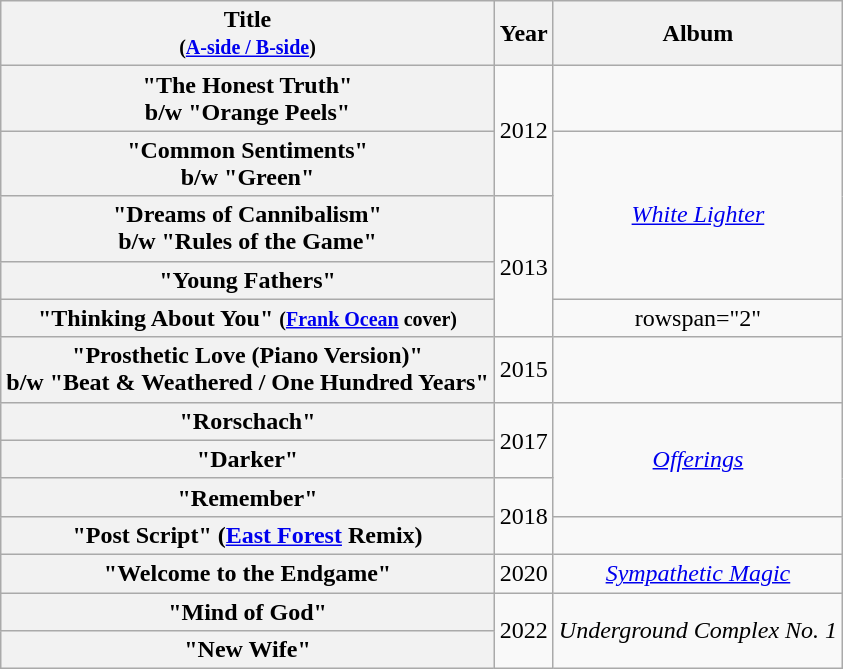<table class="wikitable plainrowheaders" style="text-align:center;">
<tr>
<th scope="col">Title<br><small>(<a href='#'>A-side / B-side</a>)</small></th>
<th scope="col">Year</th>
<th scope="col">Album</th>
</tr>
<tr>
<th scope="row">"The Honest Truth"<br>b/w "Orange Peels"</th>
<td rowspan="2">2012</td>
<td></td>
</tr>
<tr>
<th scope="row">"Common Sentiments"<br>b/w "Green"</th>
<td rowspan="3"><em><a href='#'>White Lighter</a></em></td>
</tr>
<tr>
<th scope="row">"Dreams of Cannibalism"<br>b/w "Rules of the Game"</th>
<td rowspan="3">2013</td>
</tr>
<tr>
<th scope="row">"Young Fathers"</th>
</tr>
<tr>
<th scope="row">"Thinking About You" <small>(<a href='#'>Frank Ocean</a> cover)</small></th>
<td>rowspan="2" </td>
</tr>
<tr>
<th scope="row">"Prosthetic Love (Piano Version)"<br>b/w "Beat & Weathered / One Hundred Years"</th>
<td>2015</td>
</tr>
<tr>
<th scope="row">"Rorschach"</th>
<td rowspan="2">2017</td>
<td rowspan="3"><em><a href='#'>Offerings</a></em></td>
</tr>
<tr>
<th scope="row">"Darker"</th>
</tr>
<tr>
<th scope="row">"Remember"</th>
<td rowspan="2">2018</td>
</tr>
<tr>
<th scope="row">"Post Script" (<a href='#'>East Forest</a> Remix)</th>
<td></td>
</tr>
<tr>
<th scope="row">"Welcome to the Endgame"</th>
<td>2020</td>
<td><em><a href='#'>Sympathetic Magic</a></em></td>
</tr>
<tr>
<th scope="row">"Mind of God"</th>
<td rowspan="2">2022</td>
<td rowspan="2"><em>Underground Complex No. 1</em></td>
</tr>
<tr>
<th scope="row">"New Wife"</th>
</tr>
</table>
